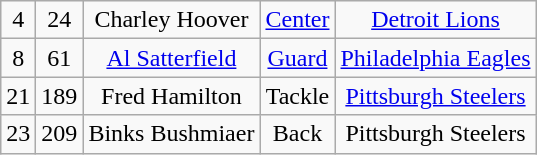<table class="wikitable" style="text-align:center">
<tr>
<td>4</td>
<td>24</td>
<td>Charley Hoover</td>
<td><a href='#'>Center</a></td>
<td><a href='#'>Detroit Lions</a></td>
</tr>
<tr>
<td>8</td>
<td>61</td>
<td><a href='#'>Al Satterfield</a></td>
<td><a href='#'>Guard</a></td>
<td><a href='#'>Philadelphia Eagles</a></td>
</tr>
<tr>
<td>21</td>
<td>189</td>
<td>Fred Hamilton</td>
<td>Tackle</td>
<td><a href='#'>Pittsburgh Steelers</a></td>
</tr>
<tr>
<td>23</td>
<td>209</td>
<td>Binks Bushmiaer</td>
<td>Back</td>
<td>Pittsburgh Steelers</td>
</tr>
</table>
